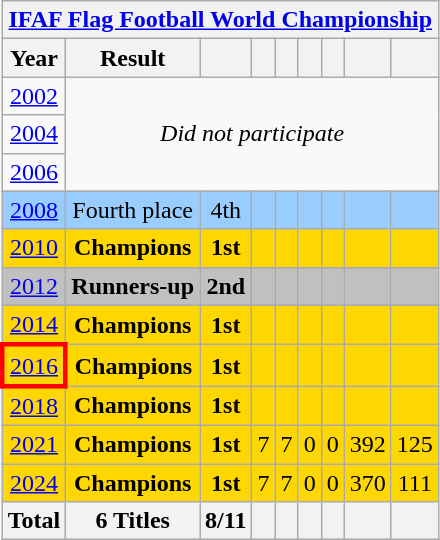<table class="wikitable" style="text-align: center;font-size:100%;">
<tr>
<th colspan="9"><a href='#'>IFAF Flag Football World Championship</a></th>
</tr>
<tr>
<th>Year</th>
<th>Result</th>
<th></th>
<th></th>
<th></th>
<th></th>
<th></th>
<th></th>
<th></th>
</tr>
<tr>
<td> <a href='#'>2002</a></td>
<td colspan=8 rowspan=3><em>Did not participate</em></td>
</tr>
<tr>
<td> <a href='#'>2004</a></td>
</tr>
<tr>
<td> <a href='#'>2006</a></td>
</tr>
<tr style="background:#9acdff;">
<td> <a href='#'>2008</a></td>
<td>Fourth place</td>
<td>4th</td>
<td></td>
<td></td>
<td></td>
<td></td>
<td></td>
<td></td>
</tr>
<tr bgcolor=gold>
<td> <a href='#'>2010</a></td>
<td><strong>Champions</strong></td>
<td><strong>1st</strong></td>
<td></td>
<td></td>
<td></td>
<td></td>
<td></td>
<td></td>
</tr>
<tr bgcolor=silver>
<td> <a href='#'>2012</a></td>
<td><strong>Runners-up</strong></td>
<td><strong>2nd</strong></td>
<td></td>
<td></td>
<td></td>
<td></td>
<td></td>
<td></td>
</tr>
<tr bgcolor=gold>
<td> <a href='#'>2014</a></td>
<td><strong>Champions</strong></td>
<td><strong>1st</strong></td>
<td></td>
<td></td>
<td></td>
<td></td>
<td></td>
<td></td>
</tr>
<tr bgcolor=gold>
<td style="border: 3px solid red"> <a href='#'>2016</a></td>
<td><strong>Champions</strong></td>
<td><strong>1st</strong></td>
<td></td>
<td></td>
<td></td>
<td></td>
<td></td>
<td></td>
</tr>
<tr bgcolor=gold>
<td> <a href='#'>2018</a></td>
<td><strong>Champions</strong></td>
<td><strong>1st</strong></td>
<td></td>
<td></td>
<td></td>
<td></td>
<td></td>
<td></td>
</tr>
<tr bgcolor=gold>
<td> <a href='#'>2021</a></td>
<td><strong>Champions</strong></td>
<td><strong>1st</strong></td>
<td>7</td>
<td>7</td>
<td>0</td>
<td>0</td>
<td>392</td>
<td>125</td>
</tr>
<tr bgcolor=gold>
<td> <a href='#'>2024</a></td>
<td><strong>Champions</strong></td>
<td><strong>1st</strong></td>
<td>7</td>
<td>7</td>
<td>0</td>
<td>0</td>
<td>370</td>
<td>111</td>
</tr>
<tr>
<th>Total</th>
<th>6 Titles</th>
<th>8/11</th>
<th></th>
<th></th>
<th></th>
<th></th>
<th></th>
<th></th>
</tr>
</table>
